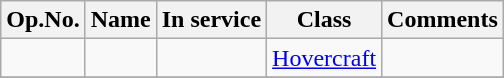<table class="wikitable">
<tr>
<th>Op.No.</th>
<th>Name</th>
<th>In service</th>
<th>Class</th>
<th>Comments</th>
</tr>
<tr>
<td></td>
<td></td>
<td></td>
<td><a href='#'>Hovercraft</a></td>
<td></td>
</tr>
<tr>
</tr>
</table>
